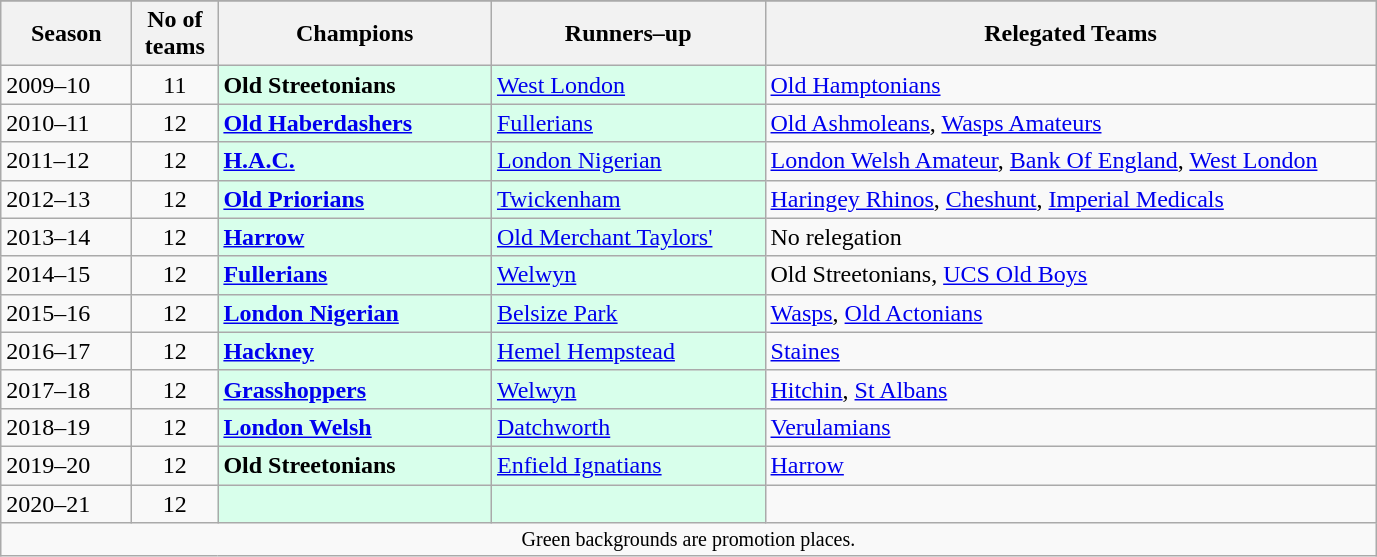<table class="wikitable">
<tr>
</tr>
<tr>
<th style="width:80px;">Season</th>
<th style="width:50px;">No of teams</th>
<th style="width:175px;">Champions</th>
<th style="width:175px;">Runners–up</th>
<th style="width:400px;">Relegated Teams</th>
</tr>
<tr>
<td>2009–10</td>
<td style="text-align: center;">11</td>
<td style="background:#d8ffeb;"><strong>Old Streetonians</strong></td>
<td style="background:#d8ffeb;"><a href='#'>West London</a></td>
<td><a href='#'>Old Hamptonians</a></td>
</tr>
<tr>
<td>2010–11</td>
<td style="text-align: center;">12</td>
<td style="background:#d8ffeb;"><strong><a href='#'>Old Haberdashers</a></strong></td>
<td style="background:#d8ffeb;"><a href='#'>Fullerians</a></td>
<td><a href='#'>Old Ashmoleans</a>, <a href='#'>Wasps Amateurs</a></td>
</tr>
<tr>
<td>2011–12</td>
<td style="text-align: center;">12</td>
<td style="background:#d8ffeb;"><strong><a href='#'>H.A.C.</a></strong></td>
<td style="background:#d8ffeb;"><a href='#'>London Nigerian</a></td>
<td><a href='#'>London Welsh Amateur</a>, <a href='#'>Bank Of England</a>, <a href='#'>West London</a></td>
</tr>
<tr>
<td>2012–13</td>
<td style="text-align: center;">12</td>
<td style="background:#d8ffeb;"><strong><a href='#'>Old Priorians</a></strong></td>
<td style="background:#d8ffeb;"><a href='#'>Twickenham</a></td>
<td><a href='#'>Haringey Rhinos</a>, <a href='#'>Cheshunt</a>, <a href='#'>Imperial Medicals</a></td>
</tr>
<tr>
<td>2013–14</td>
<td style="text-align: center;">12</td>
<td style="background:#d8ffeb;"><strong><a href='#'>Harrow</a></strong></td>
<td style="background:#d8ffeb;"><a href='#'>Old Merchant Taylors'</a></td>
<td>No relegation</td>
</tr>
<tr>
<td>2014–15</td>
<td style="text-align: center;">12</td>
<td style="background:#d8ffeb;"><strong><a href='#'>Fullerians</a></strong></td>
<td style="background:#d8ffeb;"><a href='#'>Welwyn</a></td>
<td>Old Streetonians, <a href='#'>UCS Old Boys</a></td>
</tr>
<tr>
<td>2015–16</td>
<td style="text-align: center;">12</td>
<td style="background:#d8ffeb;"><strong><a href='#'>London Nigerian</a></strong></td>
<td style="background:#d8ffeb;"><a href='#'>Belsize Park</a></td>
<td><a href='#'>Wasps</a>, <a href='#'>Old Actonians</a></td>
</tr>
<tr>
<td>2016–17</td>
<td style="text-align: center;">12</td>
<td style="background:#d8ffeb;"><strong><a href='#'>Hackney</a></strong></td>
<td style="background:#d8ffeb;"><a href='#'>Hemel Hempstead</a></td>
<td><a href='#'>Staines</a></td>
</tr>
<tr>
<td>2017–18</td>
<td style="text-align: center;">12</td>
<td style="background:#d8ffeb;"><strong><a href='#'>Grasshoppers</a></strong></td>
<td style="background:#d8ffeb;"><a href='#'>Welwyn</a></td>
<td><a href='#'>Hitchin</a>, <a href='#'>St Albans</a></td>
</tr>
<tr>
<td>2018–19</td>
<td style="text-align: center;">12</td>
<td style="background:#d8ffeb;"><strong><a href='#'>London Welsh</a></strong></td>
<td style="background:#d8ffeb;"><a href='#'>Datchworth</a></td>
<td><a href='#'>Verulamians</a></td>
</tr>
<tr>
<td>2019–20</td>
<td style="text-align: center;">12</td>
<td style="background:#d8ffeb;"><strong>Old Streetonians</strong></td>
<td style="background:#d8ffeb;"><a href='#'>Enfield Ignatians</a></td>
<td><a href='#'>Harrow</a></td>
</tr>
<tr>
<td>2020–21</td>
<td style="text-align: center;">12</td>
<td style="background:#d8ffeb;"></td>
<td style="background:#d8ffeb;"></td>
<td></td>
</tr>
<tr>
<td colspan="15"  style="border:0; font-size:smaller; text-align:center;">Green backgrounds are promotion places.</td>
</tr>
</table>
